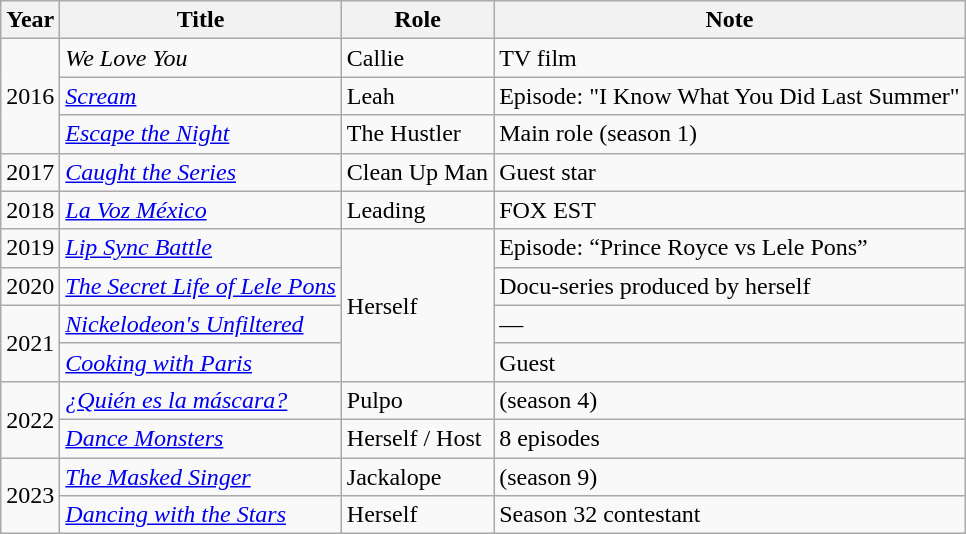<table class="wikitable">
<tr>
<th>Year</th>
<th>Title</th>
<th>Role</th>
<th>Note</th>
</tr>
<tr>
<td rowspan="3">2016</td>
<td><em>We Love You</em></td>
<td>Callie</td>
<td>TV film</td>
</tr>
<tr>
<td><em><a href='#'>Scream</a></em></td>
<td>Leah</td>
<td>Episode: "I Know What You Did Last Summer"</td>
</tr>
<tr>
<td><em><a href='#'>Escape the Night</a></em></td>
<td>The Hustler</td>
<td>Main role (season 1)</td>
</tr>
<tr>
<td>2017</td>
<td><em><a href='#'>Caught the Series</a></em></td>
<td>Clean Up Man</td>
<td>Guest star</td>
</tr>
<tr>
<td>2018</td>
<td><em><a href='#'>La Voz México</a></em></td>
<td>Leading</td>
<td>FOX EST</td>
</tr>
<tr>
<td>2019</td>
<td><em><a href='#'>Lip Sync Battle</a></em></td>
<td rowspan="4">Herself</td>
<td>Episode: “Prince Royce vs Lele Pons”</td>
</tr>
<tr>
<td>2020</td>
<td><em><a href='#'>The Secret Life of Lele Pons</a></em></td>
<td>Docu-series produced by herself</td>
</tr>
<tr>
<td rowspan="2">2021</td>
<td><em><a href='#'>Nickelodeon's Unfiltered</a></em></td>
<td>—</td>
</tr>
<tr>
<td><em><a href='#'>Cooking with Paris</a></em></td>
<td>Guest</td>
</tr>
<tr>
<td rowspan="2">2022</td>
<td><em><a href='#'>¿Quién es la máscara?</a></em></td>
<td>Pulpo</td>
<td> (season 4)</td>
</tr>
<tr>
<td><em><a href='#'>Dance Monsters</a></em></td>
<td>Herself / Host</td>
<td>8 episodes</td>
</tr>
<tr>
<td rowspan="2">2023</td>
<td><em><a href='#'>The Masked Singer</a></em></td>
<td>Jackalope</td>
<td> (season 9)</td>
</tr>
<tr>
<td><em><a href='#'>Dancing with the Stars</a></em></td>
<td>Herself</td>
<td>Season 32 contestant</td>
</tr>
</table>
